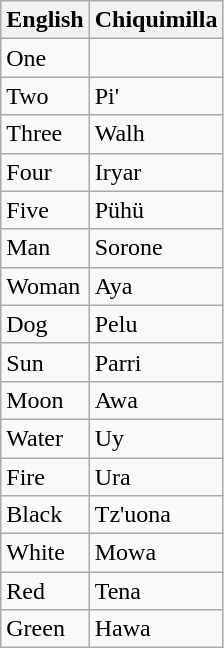<table class="wikitable">
<tr>
<th>English</th>
<th>Chiquimilla</th>
</tr>
<tr>
<td>One</td>
<td></td>
</tr>
<tr>
<td>Two</td>
<td>Pi'</td>
</tr>
<tr>
<td>Three</td>
<td>Walh</td>
</tr>
<tr>
<td>Four</td>
<td>Iryar</td>
</tr>
<tr>
<td>Five</td>
<td>Pühü</td>
</tr>
<tr>
<td>Man</td>
<td>Sorone</td>
</tr>
<tr>
<td>Woman</td>
<td>Aya</td>
</tr>
<tr>
<td>Dog</td>
<td>Pelu</td>
</tr>
<tr>
<td>Sun</td>
<td>Parri</td>
</tr>
<tr>
<td>Moon</td>
<td>Awa</td>
</tr>
<tr>
<td>Water</td>
<td>Uy</td>
</tr>
<tr>
<td>Fire</td>
<td>Ura</td>
</tr>
<tr>
<td>Black</td>
<td>Tz'uona</td>
</tr>
<tr>
<td>White</td>
<td>Mowa</td>
</tr>
<tr>
<td>Red</td>
<td>Tena</td>
</tr>
<tr>
<td>Green</td>
<td>Hawa</td>
</tr>
</table>
